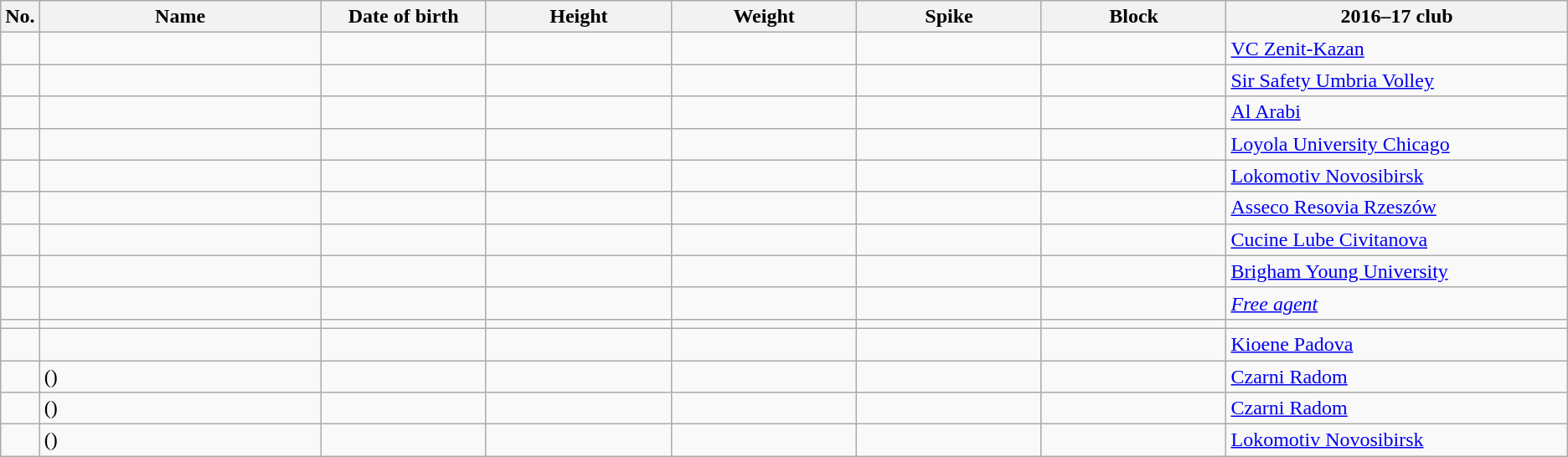<table class="wikitable sortable" style="font-size:100%; text-align:center;">
<tr>
<th>No.</th>
<th style="width:14em">Name</th>
<th style="width:8em">Date of birth</th>
<th style="width:9em">Height</th>
<th style="width:9em">Weight</th>
<th style="width:9em">Spike</th>
<th style="width:9em">Block</th>
<th style="width:17em">2016–17 club</th>
</tr>
<tr>
<td></td>
<td style="text-align:left;"></td>
<td style="text-align:right;"></td>
<td></td>
<td></td>
<td></td>
<td></td>
<td style="text-align:left;"> <a href='#'>VC Zenit-Kazan</a></td>
</tr>
<tr>
<td></td>
<td style="text-align:left;"></td>
<td style="text-align:right;"></td>
<td></td>
<td></td>
<td></td>
<td></td>
<td style="text-align:left;"> <a href='#'>Sir Safety Umbria Volley</a></td>
</tr>
<tr>
<td></td>
<td style="text-align:left;"></td>
<td style="text-align:right;"></td>
<td></td>
<td></td>
<td></td>
<td></td>
<td style="text-align:left;"> <a href='#'>Al Arabi</a></td>
</tr>
<tr>
<td></td>
<td style="text-align:left;"></td>
<td style="text-align:right;"></td>
<td></td>
<td></td>
<td></td>
<td></td>
<td style="text-align:left;"> <a href='#'>Loyola University Chicago</a></td>
</tr>
<tr>
<td></td>
<td style="text-align:left;"></td>
<td style="text-align:right;"></td>
<td></td>
<td></td>
<td></td>
<td></td>
<td style="text-align:left;"> <a href='#'>Lokomotiv Novosibirsk</a></td>
</tr>
<tr>
<td></td>
<td style="text-align:left;"></td>
<td style="text-align:right;"></td>
<td></td>
<td></td>
<td></td>
<td></td>
<td style="text-align:left;"> <a href='#'>Asseco Resovia Rzeszów</a></td>
</tr>
<tr>
<td></td>
<td style="text-align:left;"></td>
<td style="text-align:right;"></td>
<td></td>
<td></td>
<td></td>
<td></td>
<td style="text-align:left;"> <a href='#'>Cucine Lube Civitanova</a></td>
</tr>
<tr>
<td></td>
<td style="text-align:left;"></td>
<td style="text-align:right;"></td>
<td></td>
<td></td>
<td></td>
<td></td>
<td style="text-align:left;"> <a href='#'>Brigham Young University</a></td>
</tr>
<tr>
<td></td>
<td style="text-align:left;"></td>
<td style="text-align:right;"></td>
<td></td>
<td></td>
<td></td>
<td></td>
<td style="text-align:left;"> <em><a href='#'>Free agent</a></em></td>
</tr>
<tr>
<td></td>
<td style="text-align:left;"></td>
<td style="text-align:right;"></td>
<td></td>
<td></td>
<td></td>
<td></td>
<td style="text-align:left;"></td>
</tr>
<tr>
<td></td>
<td style="text-align:left;"></td>
<td style="text-align:right;"></td>
<td></td>
<td></td>
<td></td>
<td></td>
<td style="text-align:left;"> <a href='#'>Kioene Padova</a></td>
</tr>
<tr>
<td></td>
<td style="text-align:left;"> ()</td>
<td style="text-align:right;"></td>
<td></td>
<td></td>
<td></td>
<td></td>
<td style="text-align:left;"> <a href='#'>Czarni Radom</a></td>
</tr>
<tr>
<td></td>
<td style="text-align:left;"> ()</td>
<td style="text-align:right;"></td>
<td></td>
<td></td>
<td></td>
<td></td>
<td style="text-align:left;"> <a href='#'>Czarni Radom</a></td>
</tr>
<tr>
<td></td>
<td style="text-align:left;"> ()</td>
<td style="text-align:right;"></td>
<td></td>
<td></td>
<td></td>
<td></td>
<td style="text-align:left;"> <a href='#'>Lokomotiv Novosibirsk</a></td>
</tr>
</table>
